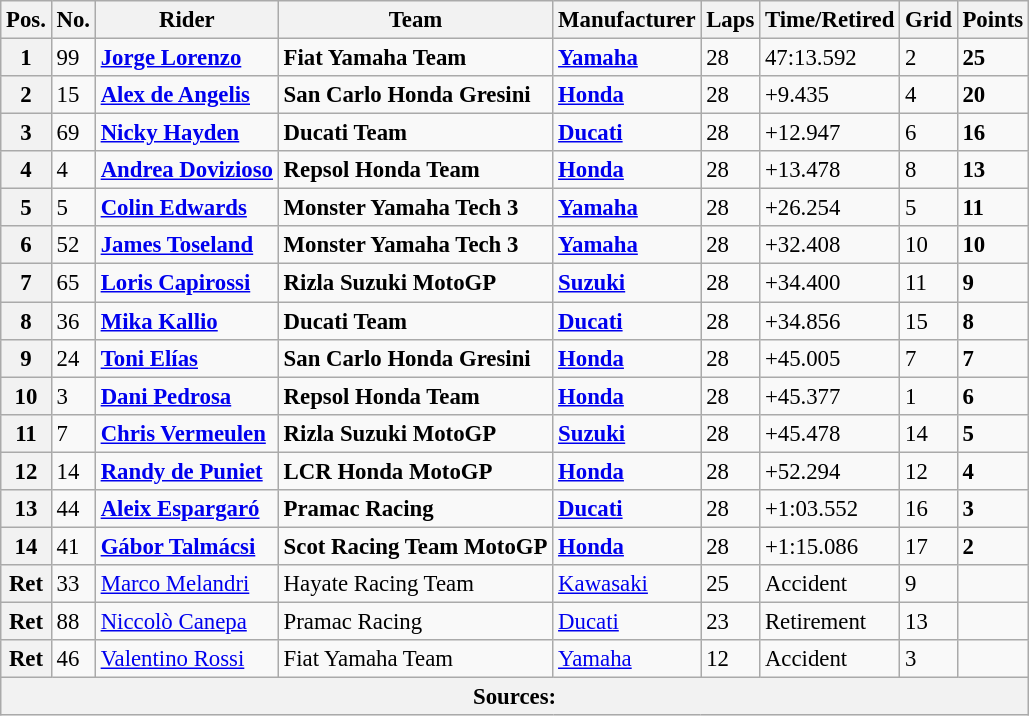<table class="wikitable" style="font-size: 95%;">
<tr>
<th>Pos.</th>
<th>No.</th>
<th>Rider</th>
<th>Team</th>
<th>Manufacturer</th>
<th>Laps</th>
<th>Time/Retired</th>
<th>Grid</th>
<th>Points</th>
</tr>
<tr>
<th>1</th>
<td>99</td>
<td> <strong><a href='#'>Jorge Lorenzo</a></strong></td>
<td><strong>Fiat Yamaha Team</strong></td>
<td><strong><a href='#'>Yamaha</a></strong></td>
<td>28</td>
<td>47:13.592</td>
<td>2</td>
<td><strong>25</strong></td>
</tr>
<tr>
<th>2</th>
<td>15</td>
<td> <strong><a href='#'>Alex de Angelis</a></strong></td>
<td><strong>San Carlo Honda Gresini</strong></td>
<td><strong><a href='#'>Honda</a></strong></td>
<td>28</td>
<td>+9.435</td>
<td>4</td>
<td><strong>20</strong></td>
</tr>
<tr>
<th>3</th>
<td>69</td>
<td> <strong><a href='#'>Nicky Hayden</a></strong></td>
<td><strong>Ducati Team</strong></td>
<td><strong><a href='#'>Ducati</a></strong></td>
<td>28</td>
<td>+12.947</td>
<td>6</td>
<td><strong>16</strong></td>
</tr>
<tr>
<th>4</th>
<td>4</td>
<td> <strong><a href='#'>Andrea Dovizioso</a></strong></td>
<td><strong>Repsol Honda Team</strong></td>
<td><strong><a href='#'>Honda</a></strong></td>
<td>28</td>
<td>+13.478</td>
<td>8</td>
<td><strong>13</strong></td>
</tr>
<tr>
<th>5</th>
<td>5</td>
<td> <strong><a href='#'>Colin Edwards</a></strong></td>
<td><strong>Monster Yamaha Tech 3</strong></td>
<td><strong><a href='#'>Yamaha</a></strong></td>
<td>28</td>
<td>+26.254</td>
<td>5</td>
<td><strong>11</strong></td>
</tr>
<tr>
<th>6</th>
<td>52</td>
<td> <strong><a href='#'>James Toseland</a></strong></td>
<td><strong>Monster Yamaha Tech 3</strong></td>
<td><strong><a href='#'>Yamaha</a></strong></td>
<td>28</td>
<td>+32.408</td>
<td>10</td>
<td><strong>10</strong></td>
</tr>
<tr>
<th>7</th>
<td>65</td>
<td> <strong><a href='#'>Loris Capirossi</a></strong></td>
<td><strong>Rizla Suzuki MotoGP</strong></td>
<td><strong><a href='#'>Suzuki</a></strong></td>
<td>28</td>
<td>+34.400</td>
<td>11</td>
<td><strong>9</strong></td>
</tr>
<tr>
<th>8</th>
<td>36</td>
<td> <strong><a href='#'>Mika Kallio</a></strong></td>
<td><strong>Ducati Team</strong></td>
<td><strong><a href='#'>Ducati</a></strong></td>
<td>28</td>
<td>+34.856</td>
<td>15</td>
<td><strong>8</strong></td>
</tr>
<tr>
<th>9</th>
<td>24</td>
<td> <strong><a href='#'>Toni Elías</a></strong></td>
<td><strong>San Carlo Honda Gresini</strong></td>
<td><strong><a href='#'>Honda</a></strong></td>
<td>28</td>
<td>+45.005</td>
<td>7</td>
<td><strong>7</strong></td>
</tr>
<tr>
<th>10</th>
<td>3</td>
<td> <strong><a href='#'>Dani Pedrosa</a></strong></td>
<td><strong>Repsol Honda Team</strong></td>
<td><strong><a href='#'>Honda</a></strong></td>
<td>28</td>
<td>+45.377</td>
<td>1</td>
<td><strong>6</strong></td>
</tr>
<tr>
<th>11</th>
<td>7</td>
<td> <strong><a href='#'>Chris Vermeulen</a></strong></td>
<td><strong>Rizla Suzuki MotoGP</strong></td>
<td><strong><a href='#'>Suzuki</a></strong></td>
<td>28</td>
<td>+45.478</td>
<td>14</td>
<td><strong>5</strong></td>
</tr>
<tr>
<th>12</th>
<td>14</td>
<td> <strong><a href='#'>Randy de Puniet</a></strong></td>
<td><strong>LCR Honda MotoGP</strong></td>
<td><strong><a href='#'>Honda</a></strong></td>
<td>28</td>
<td>+52.294</td>
<td>12</td>
<td><strong>4</strong></td>
</tr>
<tr>
<th>13</th>
<td>44</td>
<td> <strong><a href='#'>Aleix Espargaró</a></strong></td>
<td><strong>Pramac Racing</strong></td>
<td><strong><a href='#'>Ducati</a></strong></td>
<td>28</td>
<td>+1:03.552</td>
<td>16</td>
<td><strong>3</strong></td>
</tr>
<tr>
<th>14</th>
<td>41</td>
<td> <strong><a href='#'>Gábor Talmácsi</a></strong></td>
<td><strong>Scot Racing Team MotoGP</strong></td>
<td><strong><a href='#'>Honda</a></strong></td>
<td>28</td>
<td>+1:15.086</td>
<td>17</td>
<td><strong>2</strong></td>
</tr>
<tr>
<th>Ret</th>
<td>33</td>
<td> <a href='#'>Marco Melandri</a></td>
<td>Hayate Racing Team</td>
<td><a href='#'>Kawasaki</a></td>
<td>25</td>
<td>Accident</td>
<td>9</td>
<td></td>
</tr>
<tr>
<th>Ret</th>
<td>88</td>
<td> <a href='#'>Niccolò Canepa</a></td>
<td>Pramac Racing</td>
<td><a href='#'>Ducati</a></td>
<td>23</td>
<td>Retirement</td>
<td>13</td>
<td></td>
</tr>
<tr>
<th>Ret</th>
<td>46</td>
<td> <a href='#'>Valentino Rossi</a></td>
<td>Fiat Yamaha Team</td>
<td><a href='#'>Yamaha</a></td>
<td>12</td>
<td>Accident</td>
<td>3</td>
<td></td>
</tr>
<tr>
<th colspan=9>Sources:</th>
</tr>
</table>
